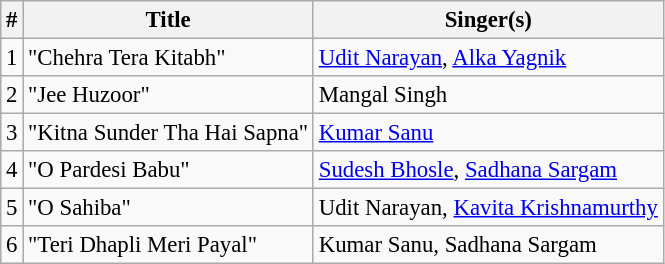<table class="wikitable" style="font-size:95%;">
<tr>
<th>#</th>
<th>Title</th>
<th>Singer(s)</th>
</tr>
<tr>
<td>1</td>
<td>"Chehra Tera Kitabh"</td>
<td><a href='#'>Udit Narayan</a>, <a href='#'>Alka Yagnik</a></td>
</tr>
<tr>
<td>2</td>
<td>"Jee Huzoor"</td>
<td>Mangal Singh</td>
</tr>
<tr>
<td>3</td>
<td>"Kitna Sunder Tha Hai Sapna"</td>
<td><a href='#'>Kumar Sanu</a></td>
</tr>
<tr>
<td>4</td>
<td>"O Pardesi Babu"</td>
<td><a href='#'>Sudesh Bhosle</a>, <a href='#'>Sadhana Sargam</a></td>
</tr>
<tr>
<td>5</td>
<td>"O Sahiba"</td>
<td>Udit Narayan, <a href='#'>Kavita Krishnamurthy</a></td>
</tr>
<tr>
<td>6</td>
<td>"Teri Dhapli Meri Payal"</td>
<td>Kumar Sanu, Sadhana Sargam</td>
</tr>
</table>
